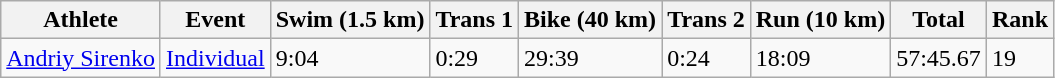<table class="wikitable" border="1">
<tr>
<th>Athlete</th>
<th>Event</th>
<th>Swim (1.5 km)</th>
<th>Trans 1</th>
<th>Bike (40 km)</th>
<th>Trans 2</th>
<th>Run (10 km)</th>
<th>Total</th>
<th>Rank</th>
</tr>
<tr>
<td><a href='#'>Andriy Sirenko</a></td>
<td><a href='#'>Individual</a></td>
<td>9:04</td>
<td>0:29</td>
<td>29:39</td>
<td>0:24</td>
<td>18:09</td>
<td>57:45.67</td>
<td>19</td>
</tr>
</table>
